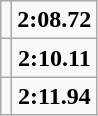<table class="wikitable">
<tr>
<td></td>
<td align=center><strong>2:08.72</strong></td>
</tr>
<tr>
<td></td>
<td align=center><strong>2:10.11</strong></td>
</tr>
<tr>
<td></td>
<td align=center><strong>2:11.94</strong></td>
</tr>
</table>
